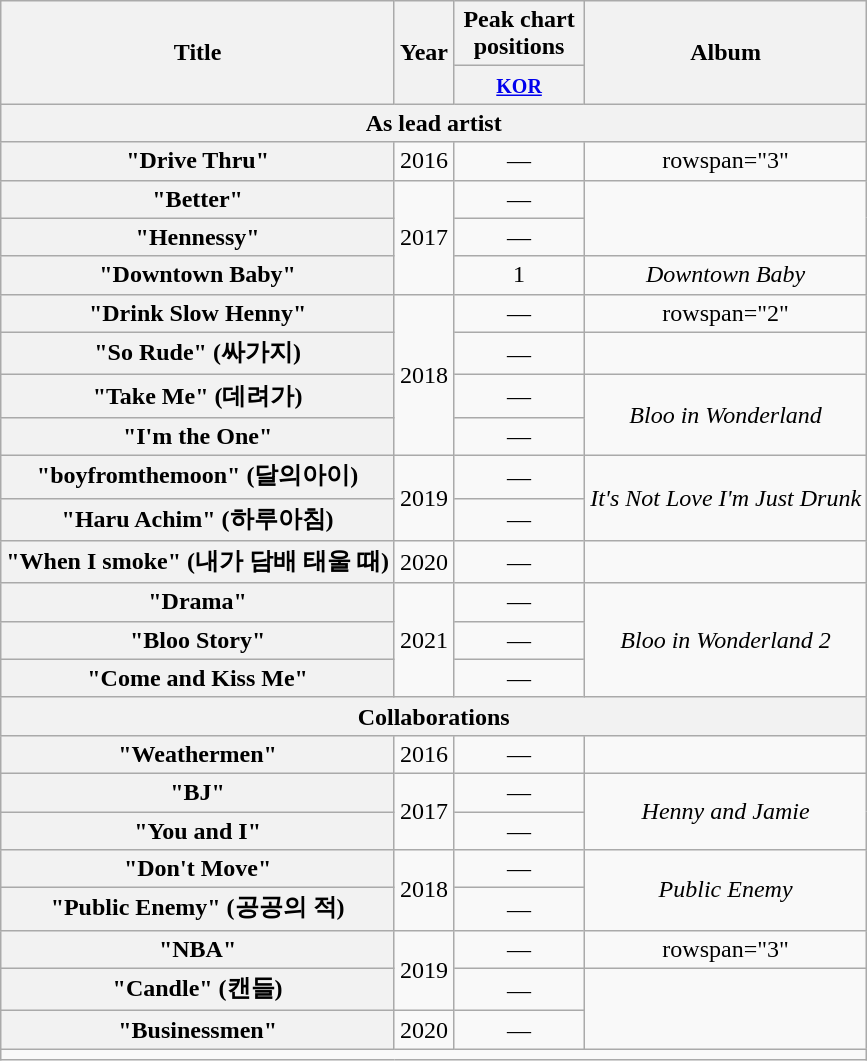<table class="wikitable plainrowheaders" style="text-align:center;">
<tr>
<th scope="col" rowspan="2">Title</th>
<th scope="col" rowspan="2">Year</th>
<th scope="col" colspan="1" style="width:5em;">Peak chart positions</th>
<th scope="col" rowspan="2">Album</th>
</tr>
<tr>
<th><small><a href='#'>KOR</a></small><br></th>
</tr>
<tr>
<th colspan="4">As lead artist</th>
</tr>
<tr>
<th scope="row">"Drive Thru"</th>
<td>2016</td>
<td>—</td>
<td>rowspan="3" </td>
</tr>
<tr>
<th scope="row">"Better"</th>
<td rowspan="3">2017</td>
<td>—</td>
</tr>
<tr>
<th scope="row">"Hennessy"</th>
<td>—</td>
</tr>
<tr>
<th scope="row">"Downtown Baby"</th>
<td>1</td>
<td><em>Downtown Baby</em></td>
</tr>
<tr>
<th scope="row">"Drink Slow Henny"</th>
<td rowspan="4">2018</td>
<td>—</td>
<td>rowspan="2" </td>
</tr>
<tr>
<th scope="row">"So Rude" (싸가지)</th>
<td>—</td>
</tr>
<tr>
<th scope="row">"Take Me" (데려가)<br></th>
<td>—</td>
<td rowspan="2"><em>Bloo in Wonderland</em></td>
</tr>
<tr>
<th scope="row">"I'm the One"</th>
<td>—</td>
</tr>
<tr>
<th scope="row">"boyfromthemoon" (달의아이)</th>
<td rowspan="2">2019</td>
<td>—</td>
<td rowspan="2"><em>It's Not Love I'm Just Drunk</em></td>
</tr>
<tr>
<th scope="row">"Haru Achim" (하루아침)</th>
<td>—</td>
</tr>
<tr>
<th scope="row">"When I smoke" (내가 담배 태울 때)</th>
<td>2020</td>
<td>—</td>
<td></td>
</tr>
<tr>
<th scope="row">"Drama"</th>
<td rowspan="3">2021</td>
<td>—</td>
<td rowspan="3"><em>Bloo in Wonderland 2</em></td>
</tr>
<tr>
<th scope="row">"Bloo Story"</th>
<td>—</td>
</tr>
<tr>
<th scope="row">"Come and Kiss Me"</th>
<td>—</td>
</tr>
<tr>
<th colspan="4">Collaborations</th>
</tr>
<tr>
<th scope="row">"Weathermen"<br></th>
<td>2016</td>
<td>—</td>
<td></td>
</tr>
<tr>
<th scope="row">"BJ"<br></th>
<td rowspan="2">2017</td>
<td>—</td>
<td rowspan="2"><em>Henny and Jamie</em></td>
</tr>
<tr>
<th scope="row">"You and I"<br></th>
<td>—</td>
</tr>
<tr>
<th scope="row">"Don't Move"<br></th>
<td rowspan="2">2018</td>
<td>—</td>
<td rowspan="2"><em>Public Enemy</em></td>
</tr>
<tr>
<th scope="row">"Public Enemy" (공공의 적)<br></th>
<td>—</td>
</tr>
<tr>
<th scope="row">"NBA"<br></th>
<td rowspan="2">2019</td>
<td>—</td>
<td>rowspan="3" </td>
</tr>
<tr>
<th scope="row">"Candle" (캔들)<br></th>
<td>—</td>
</tr>
<tr>
<th scope="row">"Businessmen"<br></th>
<td>2020</td>
<td>—</td>
</tr>
<tr>
<td colspan="4"></td>
</tr>
</table>
